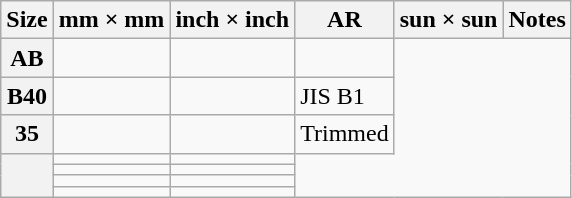<table class="wikitable">
<tr>
<th>Size</th>
<th>mm × mm</th>
<th>inch × inch</th>
<th title="aspect ratio">AR</th>
<th>sun × sun</th>
<th>Notes</th>
</tr>
<tr>
<th>AB</th>
<td></td>
<td></td>
<td></td>
</tr>
<tr>
<th>B40</th>
<td></td>
<td></td>
<td>JIS B1 </td>
</tr>
<tr>
<th>35</th>
<td></td>
<td></td>
<td>Trimmed </td>
</tr>
<tr>
<th rowspan=4></th>
<td></td>
<td> </td>
</tr>
<tr>
<td></td>
<td></td>
</tr>
<tr>
<td></td>
<td> </td>
</tr>
<tr>
<td></td>
<td></td>
</tr>
</table>
